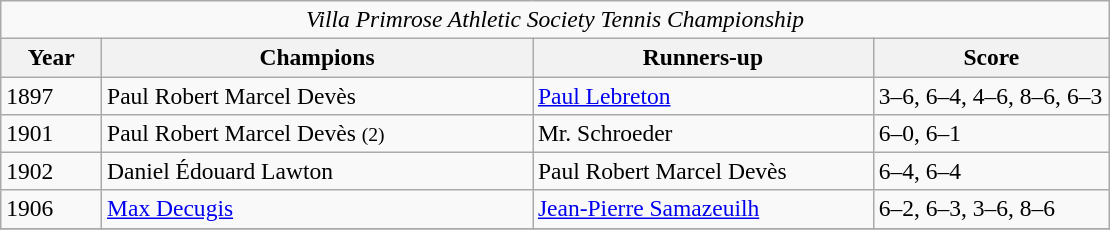<table class="wikitable" style="font-size:98%;">
<tr>
<td colspan=4 align=center><em>Villa Primrose Athletic Society Tennis Championship</em></td>
</tr>
<tr>
<th style="width:60px;">Year</th>
<th style="width:280px;">Champions</th>
<th style="width:220px;">Runners-up</th>
<th style="width:150px;">Score</th>
</tr>
<tr>
<td>1897</td>
<td> Paul Robert Marcel Devès</td>
<td> <a href='#'>Paul Lebreton</a></td>
<td>3–6, 6–4, 4–6, 8–6, 6–3</td>
</tr>
<tr>
<td>1901</td>
<td> Paul Robert Marcel Devès <small>(2)</small></td>
<td> Mr. Schroeder</td>
<td>6–0, 6–1</td>
</tr>
<tr>
<td>1902</td>
<td> Daniel Édouard Lawton</td>
<td> Paul Robert Marcel Devès</td>
<td>6–4, 6–4</td>
</tr>
<tr>
<td>1906</td>
<td> <a href='#'>Max Decugis</a></td>
<td> <a href='#'>Jean-Pierre Samazeuilh</a></td>
<td>6–2, 6–3, 3–6, 8–6</td>
</tr>
<tr>
</tr>
</table>
